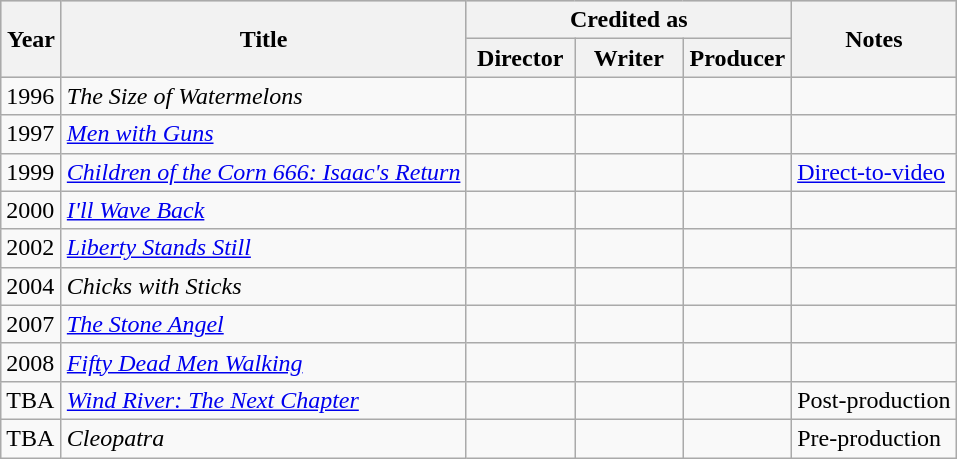<table class="wikitable plainrowheaders">
<tr style="background:#ccc; text-align:center; ">
<th rowspan="2" style="width:33px;">Year</th>
<th rowspan="2">Title</th>
<th colspan="3">Credited as</th>
<th rowspan="2">Notes</th>
</tr>
<tr>
<th width="65">Director</th>
<th width="65">Writer</th>
<th width="65">Producer</th>
</tr>
<tr>
<td>1996</td>
<td><em>The Size of Watermelons</em></td>
<td></td>
<td></td>
<td></td>
<td></td>
</tr>
<tr>
<td>1997</td>
<td><em><a href='#'>Men with Guns</a></em></td>
<td></td>
<td></td>
<td></td>
<td></td>
</tr>
<tr>
<td>1999</td>
<td><em><a href='#'>Children of the Corn 666: Isaac's Return</a></em></td>
<td></td>
<td></td>
<td></td>
<td><a href='#'>Direct-to-video</a></td>
</tr>
<tr>
<td>2000</td>
<td><em><a href='#'>I'll Wave Back</a></em></td>
<td></td>
<td></td>
<td></td>
<td></td>
</tr>
<tr>
<td>2002</td>
<td><em><a href='#'>Liberty Stands Still</a></em></td>
<td></td>
<td></td>
<td></td>
<td></td>
</tr>
<tr>
<td>2004</td>
<td><em>Chicks with Sticks</em></td>
<td></td>
<td></td>
<td></td>
<td></td>
</tr>
<tr>
<td>2007</td>
<td><em><a href='#'>The Stone Angel</a></em></td>
<td></td>
<td></td>
<td></td>
<td></td>
</tr>
<tr>
<td>2008</td>
<td><em><a href='#'>Fifty Dead Men Walking</a></em></td>
<td></td>
<td></td>
<td></td>
<td></td>
</tr>
<tr>
<td>TBA</td>
<td><em><a href='#'>Wind River: The Next Chapter</a></em></td>
<td></td>
<td></td>
<td></td>
<td>Post-production</td>
</tr>
<tr>
<td>TBA</td>
<td><em>Cleopatra</em></td>
<td></td>
<td></td>
<td></td>
<td>Pre-production</td>
</tr>
</table>
